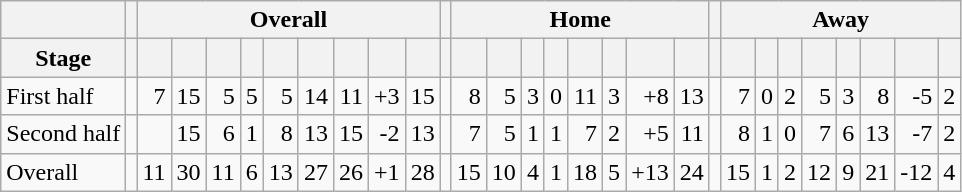<table class="wikitable" style="text-align: right;">
<tr>
<th rawspan=2></th>
<th rawspan=2></th>
<th colspan=9>Overall</th>
<th rawspan=1></th>
<th colspan=8>Home</th>
<th rawspan=1></th>
<th colspan=8>Away</th>
</tr>
<tr>
<th>Stage</th>
<th></th>
<th></th>
<th></th>
<th></th>
<th></th>
<th></th>
<th></th>
<th></th>
<th></th>
<th></th>
<th></th>
<th></th>
<th></th>
<th></th>
<th></th>
<th></th>
<th></th>
<th></th>
<th></th>
<th></th>
<th></th>
<th></th>
<th></th>
<th></th>
<th></th>
<th></th>
<th></th>
<th></th>
</tr>
<tr>
<td align="left">First half</td>
<td></td>
<td>7</td>
<td>15</td>
<td>5</td>
<td>5</td>
<td>5</td>
<td>14</td>
<td>11</td>
<td>+3</td>
<td>15</td>
<td></td>
<td>8</td>
<td>5</td>
<td>3</td>
<td>0</td>
<td>11</td>
<td>3</td>
<td>+8</td>
<td>13</td>
<td></td>
<td>7</td>
<td>0</td>
<td>2</td>
<td>5</td>
<td>3</td>
<td>8</td>
<td>-5</td>
<td>2</td>
</tr>
<tr>
<td align="left">Second half</td>
<td></td>
<td></td>
<td>15</td>
<td>6</td>
<td>1</td>
<td>8</td>
<td>13</td>
<td>15</td>
<td>-2</td>
<td>13</td>
<td></td>
<td>7</td>
<td>5</td>
<td>1</td>
<td>1</td>
<td>7</td>
<td>2</td>
<td>+5</td>
<td>11</td>
<td></td>
<td>8</td>
<td>1</td>
<td>0</td>
<td>7</td>
<td>6</td>
<td>13</td>
<td>-7</td>
<td>2</td>
</tr>
<tr>
<td align="left">Overall</td>
<td></td>
<td>11</td>
<td>30</td>
<td>11</td>
<td>6</td>
<td>13</td>
<td>27</td>
<td>26</td>
<td>+1</td>
<td>28</td>
<td></td>
<td>15</td>
<td>10</td>
<td>4</td>
<td>1</td>
<td>18</td>
<td>5</td>
<td>+13</td>
<td>24</td>
<td></td>
<td>15</td>
<td>1</td>
<td>2</td>
<td>12</td>
<td>9</td>
<td>21</td>
<td>-12</td>
<td>4</td>
</tr>
</table>
